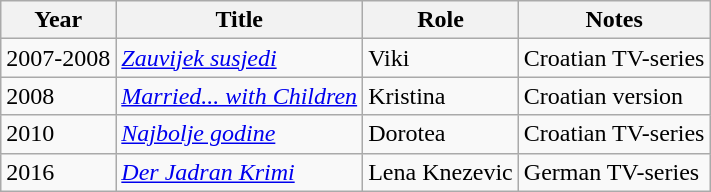<table class="wikitable sortable">
<tr>
<th>Year</th>
<th>Title</th>
<th>Role</th>
<th class="unsortable">Notes</th>
</tr>
<tr>
<td>2007-2008</td>
<td><em><a href='#'>Zauvijek susjedi</a></em></td>
<td>Viki</td>
<td>Croatian TV-series</td>
</tr>
<tr>
<td>2008</td>
<td><em><a href='#'>Married... with Children</a></em></td>
<td>Kristina</td>
<td>Croatian version</td>
</tr>
<tr>
<td>2010</td>
<td><em><a href='#'>Najbolje godine</a></em></td>
<td>Dorotea</td>
<td>Croatian TV-series</td>
</tr>
<tr>
<td>2016</td>
<td><em><a href='#'>Der Jadran Krimi</a></em></td>
<td>Lena Knezevic</td>
<td>German TV-series</td>
</tr>
</table>
